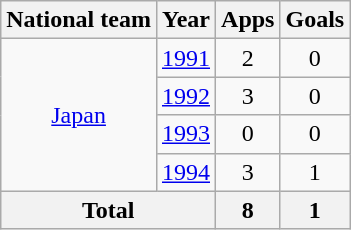<table class="wikitable" style="text-align:center">
<tr>
<th>National team</th>
<th>Year</th>
<th>Apps</th>
<th>Goals</th>
</tr>
<tr>
<td rowspan=4><a href='#'>Japan</a></td>
<td><a href='#'>1991</a></td>
<td>2</td>
<td>0</td>
</tr>
<tr>
<td><a href='#'>1992</a></td>
<td>3</td>
<td>0</td>
</tr>
<tr>
<td><a href='#'>1993</a></td>
<td>0</td>
<td>0</td>
</tr>
<tr>
<td><a href='#'>1994</a></td>
<td>3</td>
<td>1</td>
</tr>
<tr>
<th colspan="2">Total</th>
<th>8</th>
<th>1</th>
</tr>
</table>
